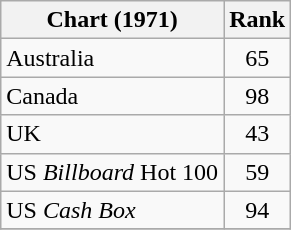<table class="wikitable sortable">
<tr>
<th>Chart (1971)</th>
<th style="text-align:center;">Rank</th>
</tr>
<tr>
<td>Australia </td>
<td style="text-align:center;">65</td>
</tr>
<tr>
<td>Canada </td>
<td style="text-align:center;">98</td>
</tr>
<tr>
<td>UK</td>
<td style="text-align:center;">43</td>
</tr>
<tr>
<td>US <em>Billboard</em> Hot 100</td>
<td style="text-align:center;">59</td>
</tr>
<tr>
<td>US <em>Cash Box</em> </td>
<td style="text-align:center;">94</td>
</tr>
<tr>
</tr>
</table>
